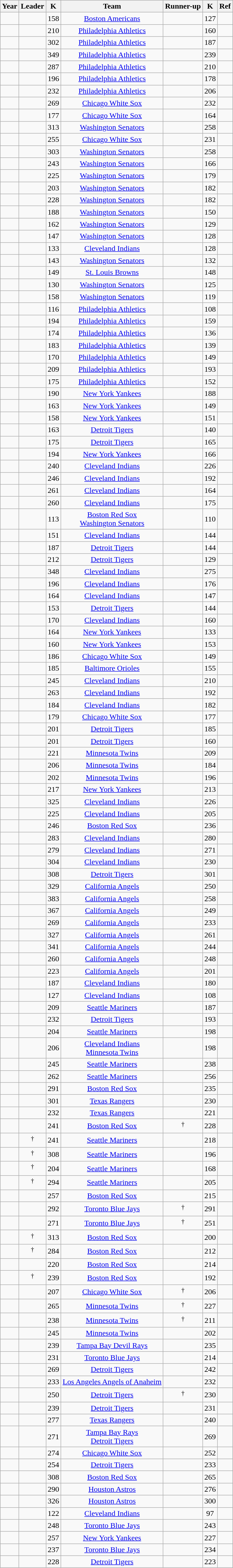<table class="wikitable sortable" style="text-align:center;">
<tr>
<th scope="col">Year</th>
<th scope="col">Leader</th>
<th scope="col">K</th>
<th scope="col">Team</th>
<th scope="col">Runner-up</th>
<th scope="col">K</th>
<th scope="col" class="unsortable">Ref</th>
</tr>
<tr>
<td></td>
<td><sup></sup></td>
<td>158</td>
<td><a href='#'>Boston Americans</a></td>
<td></td>
<td>127</td>
<td></td>
</tr>
<tr>
<td></td>
<td><sup></sup></td>
<td>210</td>
<td><a href='#'>Philadelphia Athletics</a></td>
<td><sup></sup></td>
<td>160</td>
<td></td>
</tr>
<tr>
<td></td>
<td><sup></sup></td>
<td>302</td>
<td><a href='#'>Philadelphia Athletics</a></td>
<td></td>
<td>187</td>
<td></td>
</tr>
<tr>
<td></td>
<td><sup></sup></td>
<td>349</td>
<td><a href='#'>Philadelphia Athletics</a></td>
<td><sup></sup></td>
<td>239</td>
<td></td>
</tr>
<tr>
<td></td>
<td><sup></sup></td>
<td>287</td>
<td><a href='#'>Philadelphia Athletics</a></td>
<td></td>
<td>210</td>
<td></td>
</tr>
<tr>
<td></td>
<td><sup></sup></td>
<td>196</td>
<td><a href='#'>Philadelphia Athletics</a></td>
<td></td>
<td>178</td>
<td></td>
</tr>
<tr>
<td></td>
<td><sup></sup></td>
<td>232</td>
<td><a href='#'>Philadelphia Athletics</a></td>
<td><sup></sup></td>
<td>206</td>
<td></td>
</tr>
<tr>
<td></td>
<td><sup></sup></td>
<td>269</td>
<td><a href='#'>Chicago White Sox</a></td>
<td><sup></sup></td>
<td>232</td>
<td></td>
</tr>
<tr>
<td></td>
<td></td>
<td>177</td>
<td><a href='#'>Chicago White Sox</a></td>
<td><sup></sup></td>
<td>164</td>
<td></td>
</tr>
<tr>
<td></td>
<td><sup></sup></td>
<td>313</td>
<td><a href='#'>Washington Senators</a></td>
<td><sup></sup></td>
<td>258</td>
<td></td>
</tr>
<tr>
<td></td>
<td><sup></sup></td>
<td>255</td>
<td><a href='#'>Chicago White Sox</a></td>
<td></td>
<td>231</td>
<td></td>
</tr>
<tr>
<td></td>
<td><sup></sup></td>
<td>303</td>
<td><a href='#'>Washington Senators</a></td>
<td></td>
<td>258</td>
<td></td>
</tr>
<tr>
<td></td>
<td><sup></sup></td>
<td>243</td>
<td><a href='#'>Washington Senators</a></td>
<td></td>
<td>166</td>
<td></td>
</tr>
<tr>
<td></td>
<td><sup></sup></td>
<td>225</td>
<td><a href='#'>Washington Senators</a></td>
<td></td>
<td>179</td>
<td></td>
</tr>
<tr>
<td></td>
<td><sup></sup></td>
<td>203</td>
<td><a href='#'>Washington Senators</a></td>
<td><sup></sup></td>
<td>182</td>
<td></td>
</tr>
<tr>
<td></td>
<td><sup></sup></td>
<td>228</td>
<td><a href='#'>Washington Senators</a></td>
<td></td>
<td>182</td>
<td></td>
</tr>
<tr>
<td></td>
<td><sup></sup></td>
<td>188</td>
<td><a href='#'>Washington Senators</a></td>
<td></td>
<td>150</td>
<td></td>
</tr>
<tr>
<td></td>
<td><sup></sup></td>
<td>162</td>
<td><a href='#'>Washington Senators</a></td>
<td></td>
<td>129</td>
<td></td>
</tr>
<tr>
<td></td>
<td><sup></sup></td>
<td>147</td>
<td><a href='#'>Washington Senators</a></td>
<td></td>
<td>128</td>
<td></td>
</tr>
<tr>
<td></td>
<td><sup></sup></td>
<td>133</td>
<td><a href='#'>Cleveland Indians</a></td>
<td></td>
<td>128</td>
<td></td>
</tr>
<tr>
<td></td>
<td><sup></sup></td>
<td>143</td>
<td><a href='#'>Washington Senators</a></td>
<td></td>
<td>132</td>
<td></td>
</tr>
<tr>
<td></td>
<td></td>
<td>149</td>
<td><a href='#'>St. Louis Browns</a></td>
<td><sup></sup></td>
<td>148</td>
<td></td>
</tr>
<tr>
<td></td>
<td><sup></sup></td>
<td>130</td>
<td><a href='#'>Washington Senators</a></td>
<td></td>
<td>125</td>
<td></td>
</tr>
<tr>
<td></td>
<td><sup></sup></td>
<td>158</td>
<td><a href='#'>Washington Senators</a></td>
<td></td>
<td>119</td>
<td></td>
</tr>
<tr>
<td></td>
<td><sup></sup></td>
<td>116</td>
<td><a href='#'>Philadelphia Athletics</a></td>
<td><sup></sup></td>
<td>108</td>
<td></td>
</tr>
<tr>
<td></td>
<td><sup></sup></td>
<td>194</td>
<td><a href='#'>Philadelphia Athletics</a></td>
<td></td>
<td>159</td>
<td></td>
</tr>
<tr>
<td></td>
<td><sup></sup></td>
<td>174</td>
<td><a href='#'>Philadelphia Athletics</a></td>
<td></td>
<td>136</td>
<td></td>
</tr>
<tr>
<td></td>
<td><sup></sup></td>
<td>183</td>
<td><a href='#'>Philadelphia Athletics</a></td>
<td></td>
<td>139</td>
<td></td>
</tr>
<tr>
<td></td>
<td><sup></sup></td>
<td>170</td>
<td><a href='#'>Philadelphia Athletics</a></td>
<td></td>
<td>149</td>
<td></td>
</tr>
<tr>
<td></td>
<td><sup></sup></td>
<td>209</td>
<td><a href='#'>Philadelphia Athletics</a></td>
<td></td>
<td>193</td>
<td></td>
</tr>
<tr>
<td></td>
<td><sup></sup></td>
<td>175</td>
<td><a href='#'>Philadelphia Athletics</a></td>
<td></td>
<td>152</td>
<td></td>
</tr>
<tr>
<td></td>
<td><sup></sup></td>
<td>190</td>
<td><a href='#'>New York Yankees</a></td>
<td><sup></sup></td>
<td>188</td>
<td></td>
</tr>
<tr>
<td></td>
<td><sup></sup></td>
<td>163</td>
<td><a href='#'>New York Yankees</a></td>
<td></td>
<td>149</td>
<td></td>
</tr>
<tr>
<td></td>
<td><sup></sup></td>
<td>158</td>
<td><a href='#'>New York Yankees</a></td>
<td></td>
<td>151</td>
<td></td>
</tr>
<tr>
<td></td>
<td></td>
<td>163</td>
<td><a href='#'>Detroit Tigers</a></td>
<td></td>
<td>140</td>
<td></td>
</tr>
<tr>
<td></td>
<td></td>
<td>175</td>
<td><a href='#'>Detroit Tigers</a></td>
<td></td>
<td>165</td>
<td></td>
</tr>
<tr>
<td></td>
<td><sup></sup></td>
<td>194</td>
<td><a href='#'>New York Yankees</a></td>
<td></td>
<td>166</td>
<td></td>
</tr>
<tr>
<td></td>
<td><sup></sup></td>
<td>240</td>
<td><a href='#'>Cleveland Indians</a></td>
<td></td>
<td>226</td>
<td></td>
</tr>
<tr>
<td></td>
<td><sup></sup></td>
<td>246</td>
<td><a href='#'>Cleveland Indians</a></td>
<td></td>
<td>192</td>
<td></td>
</tr>
<tr>
<td></td>
<td><sup></sup></td>
<td>261</td>
<td><a href='#'>Cleveland Indians</a></td>
<td></td>
<td>164</td>
<td></td>
</tr>
<tr>
<td></td>
<td><sup></sup></td>
<td>260</td>
<td><a href='#'>Cleveland Indians</a></td>
<td></td>
<td>175</td>
<td></td>
</tr>
<tr>
<td></td>
<td></td>
<td>113</td>
<td><a href='#'>Boston Red Sox</a><br><a href='#'>Washington Senators</a></td>
<td></td>
<td>110</td>
<td></td>
</tr>
<tr>
<td></td>
<td></td>
<td>151</td>
<td><a href='#'>Cleveland Indians</a></td>
<td><sup></sup></td>
<td>144</td>
<td></td>
</tr>
<tr>
<td></td>
<td><sup></sup></td>
<td>187</td>
<td><a href='#'>Detroit Tigers</a></td>
<td></td>
<td>144</td>
<td></td>
</tr>
<tr>
<td></td>
<td><sup></sup></td>
<td>212</td>
<td><a href='#'>Detroit Tigers</a></td>
<td></td>
<td>129</td>
<td></td>
</tr>
<tr>
<td></td>
<td><sup></sup></td>
<td>348</td>
<td><a href='#'>Cleveland Indians</a></td>
<td><sup></sup></td>
<td>275</td>
<td></td>
</tr>
<tr>
<td></td>
<td><sup></sup></td>
<td>196</td>
<td><a href='#'>Cleveland Indians</a></td>
<td><sup></sup></td>
<td>176</td>
<td></td>
</tr>
<tr>
<td></td>
<td><sup></sup></td>
<td>164</td>
<td><a href='#'>Cleveland Indians</a></td>
<td><sup></sup></td>
<td>147</td>
<td></td>
</tr>
<tr>
<td></td>
<td></td>
<td>153</td>
<td><a href='#'>Detroit Tigers</a></td>
<td><sup></sup></td>
<td>144</td>
<td></td>
</tr>
<tr>
<td></td>
<td><sup></sup></td>
<td>170</td>
<td><a href='#'>Cleveland Indians</a></td>
<td></td>
<td>160</td>
<td></td>
</tr>
<tr>
<td></td>
<td></td>
<td>164</td>
<td><a href='#'>New York Yankees</a></td>
<td><sup></sup></td>
<td>133</td>
<td></td>
</tr>
<tr>
<td></td>
<td></td>
<td>160</td>
<td><a href='#'>New York Yankees</a></td>
<td><sup></sup></td>
<td>153</td>
<td></td>
</tr>
<tr>
<td></td>
<td></td>
<td>186</td>
<td><a href='#'>Chicago White Sox</a></td>
<td></td>
<td>149</td>
<td></td>
</tr>
<tr>
<td></td>
<td></td>
<td>185</td>
<td><a href='#'>Baltimore Orioles</a></td>
<td><sup></sup></td>
<td>155</td>
<td></td>
</tr>
<tr>
<td></td>
<td></td>
<td>245</td>
<td><a href='#'>Cleveland Indians</a></td>
<td></td>
<td>210</td>
<td></td>
</tr>
<tr>
<td></td>
<td></td>
<td>263</td>
<td><a href='#'>Cleveland Indians</a></td>
<td></td>
<td>192</td>
<td></td>
</tr>
<tr>
<td></td>
<td><sup></sup></td>
<td>184</td>
<td><a href='#'>Cleveland Indians</a></td>
<td><sup></sup></td>
<td>182</td>
<td></td>
</tr>
<tr>
<td></td>
<td><sup></sup></td>
<td>179</td>
<td><a href='#'>Chicago White Sox</a></td>
<td><sup></sup></td>
<td>177</td>
<td></td>
</tr>
<tr>
<td></td>
<td><sup></sup></td>
<td>201</td>
<td><a href='#'>Detroit Tigers</a></td>
<td></td>
<td>185</td>
<td></td>
</tr>
<tr>
<td></td>
<td><sup></sup></td>
<td>201</td>
<td><a href='#'>Detroit Tigers</a></td>
<td></td>
<td>160</td>
<td></td>
</tr>
<tr>
<td></td>
<td></td>
<td>221</td>
<td><a href='#'>Minnesota Twins</a></td>
<td><sup></sup></td>
<td>209</td>
<td></td>
</tr>
<tr>
<td></td>
<td></td>
<td>206</td>
<td><a href='#'>Minnesota Twins</a></td>
<td><sup></sup></td>
<td>184</td>
<td></td>
</tr>
<tr>
<td></td>
<td></td>
<td>202</td>
<td><a href='#'>Minnesota Twins</a></td>
<td><sup></sup></td>
<td>196</td>
<td></td>
</tr>
<tr>
<td></td>
<td></td>
<td>217</td>
<td><a href='#'>New York Yankees</a></td>
<td></td>
<td>213</td>
<td></td>
</tr>
<tr>
<td></td>
<td></td>
<td>325</td>
<td><a href='#'>Cleveland Indians</a></td>
<td></td>
<td>226</td>
<td></td>
</tr>
<tr>
<td></td>
<td></td>
<td>225</td>
<td><a href='#'>Cleveland Indians</a></td>
<td><sup></sup></td>
<td>205</td>
<td></td>
</tr>
<tr>
<td></td>
<td></td>
<td>246</td>
<td><a href='#'>Boston Red Sox</a></td>
<td></td>
<td>236</td>
<td></td>
</tr>
<tr>
<td></td>
<td></td>
<td>283</td>
<td><a href='#'>Cleveland Indians</a></td>
<td></td>
<td>280</td>
<td></td>
</tr>
<tr>
<td></td>
<td></td>
<td>279</td>
<td><a href='#'>Cleveland Indians</a></td>
<td></td>
<td>271</td>
<td></td>
</tr>
<tr>
<td></td>
<td></td>
<td>304</td>
<td><a href='#'>Cleveland Indians</a></td>
<td></td>
<td>230</td>
<td></td>
</tr>
<tr>
<td></td>
<td></td>
<td>308</td>
<td><a href='#'>Detroit Tigers</a></td>
<td></td>
<td>301</td>
<td></td>
</tr>
<tr>
<td></td>
<td><sup></sup></td>
<td>329</td>
<td><a href='#'>California Angels</a></td>
<td></td>
<td>250</td>
<td></td>
</tr>
<tr>
<td></td>
<td><sup></sup></td>
<td>383</td>
<td><a href='#'>California Angels</a></td>
<td><sup></sup></td>
<td>258</td>
<td></td>
</tr>
<tr>
<td></td>
<td><sup></sup></td>
<td>367</td>
<td><a href='#'>California Angels</a></td>
<td><sup></sup></td>
<td>249</td>
<td></td>
</tr>
<tr>
<td></td>
<td></td>
<td>269</td>
<td><a href='#'>California Angels</a></td>
<td></td>
<td>233</td>
<td></td>
</tr>
<tr>
<td></td>
<td><sup></sup></td>
<td>327</td>
<td><a href='#'>California Angels</a></td>
<td></td>
<td>261</td>
<td></td>
</tr>
<tr>
<td></td>
<td><sup></sup></td>
<td>341</td>
<td><a href='#'>California Angels</a></td>
<td></td>
<td>244</td>
<td></td>
</tr>
<tr>
<td></td>
<td><sup></sup></td>
<td>260</td>
<td><a href='#'>California Angels</a></td>
<td></td>
<td>248</td>
<td></td>
</tr>
<tr>
<td></td>
<td><sup></sup></td>
<td>223</td>
<td><a href='#'>California Angels</a></td>
<td></td>
<td>201</td>
<td></td>
</tr>
<tr>
<td></td>
<td></td>
<td>187</td>
<td><a href='#'>Cleveland Indians</a></td>
<td></td>
<td>180</td>
<td></td>
</tr>
<tr>
<td></td>
<td></td>
<td>127</td>
<td><a href='#'>Cleveland Indians</a></td>
<td></td>
<td>108</td>
<td></td>
</tr>
<tr>
<td></td>
<td></td>
<td>209</td>
<td><a href='#'>Seattle Mariners</a></td>
<td></td>
<td>187</td>
<td></td>
</tr>
<tr>
<td></td>
<td><sup></sup></td>
<td>232</td>
<td><a href='#'>Detroit Tigers</a></td>
<td></td>
<td>193</td>
<td></td>
</tr>
<tr>
<td></td>
<td></td>
<td>204</td>
<td><a href='#'>Seattle Mariners</a></td>
<td></td>
<td>198</td>
<td></td>
</tr>
<tr>
<td></td>
<td><sup></sup></td>
<td>206</td>
<td><a href='#'>Cleveland Indians</a><br><a href='#'>Minnesota Twins</a></td>
<td></td>
<td>198</td>
<td></td>
</tr>
<tr>
<td></td>
<td></td>
<td>245</td>
<td><a href='#'>Seattle Mariners</a></td>
<td></td>
<td>238</td>
<td></td>
</tr>
<tr>
<td></td>
<td></td>
<td>262</td>
<td><a href='#'>Seattle Mariners</a></td>
<td></td>
<td>256</td>
<td></td>
</tr>
<tr>
<td></td>
<td></td>
<td>291</td>
<td><a href='#'>Boston Red Sox</a></td>
<td></td>
<td>235</td>
<td></td>
</tr>
<tr>
<td></td>
<td><sup></sup></td>
<td>301</td>
<td><a href='#'>Texas Rangers</a></td>
<td></td>
<td>230</td>
<td></td>
</tr>
<tr>
<td></td>
<td><sup></sup></td>
<td>232</td>
<td><a href='#'>Texas Rangers</a></td>
<td></td>
<td>221</td>
<td></td>
</tr>
<tr>
<td></td>
<td></td>
<td>241</td>
<td><a href='#'>Boston Red Sox</a></td>
<td><sup>†</sup></td>
<td>228</td>
<td></td>
</tr>
<tr>
<td></td>
<td><sup>†</sup></td>
<td>241</td>
<td><a href='#'>Seattle Mariners</a></td>
<td></td>
<td>218</td>
<td></td>
</tr>
<tr>
<td></td>
<td><sup>†</sup></td>
<td>308</td>
<td><a href='#'>Seattle Mariners</a></td>
<td></td>
<td>196</td>
<td></td>
</tr>
<tr>
<td></td>
<td><sup>†</sup></td>
<td>204</td>
<td><a href='#'>Seattle Mariners</a></td>
<td></td>
<td>168</td>
<td></td>
</tr>
<tr>
<td></td>
<td><sup>†</sup></td>
<td>294</td>
<td><a href='#'>Seattle Mariners</a></td>
<td></td>
<td>205</td>
<td></td>
</tr>
<tr>
<td></td>
<td></td>
<td>257</td>
<td><a href='#'>Boston Red Sox</a></td>
<td></td>
<td>215</td>
<td></td>
</tr>
<tr>
<td></td>
<td></td>
<td>292</td>
<td><a href='#'>Toronto Blue Jays</a></td>
<td><sup>†</sup></td>
<td>291</td>
<td></td>
</tr>
<tr>
<td></td>
<td></td>
<td>271</td>
<td><a href='#'>Toronto Blue Jays</a></td>
<td><sup>†</sup></td>
<td>251</td>
<td></td>
</tr>
<tr>
<td></td>
<td><sup>†</sup></td>
<td>313</td>
<td><a href='#'>Boston Red Sox</a></td>
<td></td>
<td>200</td>
<td></td>
</tr>
<tr>
<td></td>
<td><sup>†</sup></td>
<td>284</td>
<td><a href='#'>Boston Red Sox</a></td>
<td></td>
<td>212</td>
<td></td>
</tr>
<tr>
<td></td>
<td></td>
<td>220</td>
<td><a href='#'>Boston Red Sox</a></td>
<td><sup></sup></td>
<td>214</td>
<td></td>
</tr>
<tr>
<td></td>
<td><sup>†</sup></td>
<td>239</td>
<td><a href='#'>Boston Red Sox</a></td>
<td></td>
<td>192</td>
<td></td>
</tr>
<tr>
<td></td>
<td></td>
<td>207</td>
<td><a href='#'>Chicago White Sox</a></td>
<td><sup>†</sup></td>
<td>206</td>
<td></td>
</tr>
<tr>
<td></td>
<td></td>
<td>265</td>
<td><a href='#'>Minnesota Twins</a></td>
<td><sup>†</sup></td>
<td>227</td>
<td></td>
</tr>
<tr>
<td></td>
<td></td>
<td>238</td>
<td><a href='#'>Minnesota Twins</a></td>
<td><sup>†</sup></td>
<td>211</td>
<td></td>
</tr>
<tr>
<td></td>
<td></td>
<td>245</td>
<td><a href='#'>Minnesota Twins</a></td>
<td></td>
<td>202</td>
<td></td>
</tr>
<tr>
<td></td>
<td></td>
<td>239</td>
<td><a href='#'>Tampa Bay Devil Rays</a></td>
<td></td>
<td>235</td>
<td></td>
</tr>
<tr>
<td></td>
<td></td>
<td>231</td>
<td><a href='#'>Toronto Blue Jays</a></td>
<td></td>
<td>214</td>
<td></td>
</tr>
<tr>
<td></td>
<td></td>
<td>269</td>
<td><a href='#'>Detroit Tigers</a></td>
<td></td>
<td>242</td>
<td></td>
</tr>
<tr>
<td></td>
<td></td>
<td>233</td>
<td><a href='#'>Los Angeles Angels of Anaheim</a></td>
<td></td>
<td>232</td>
<td></td>
</tr>
<tr>
<td></td>
<td></td>
<td>250</td>
<td><a href='#'>Detroit Tigers</a></td>
<td><sup>†</sup></td>
<td>230</td>
<td></td>
</tr>
<tr>
<td></td>
<td></td>
<td>239</td>
<td><a href='#'>Detroit Tigers</a></td>
<td></td>
<td>231</td>
<td></td>
</tr>
<tr>
<td></td>
<td></td>
<td>277</td>
<td><a href='#'>Texas Rangers</a></td>
<td></td>
<td>240</td>
<td></td>
</tr>
<tr>
<td></td>
<td></td>
<td>271</td>
<td><a href='#'>Tampa Bay Rays</a><br><a href='#'>Detroit Tigers</a></td>
<td></td>
<td>269</td>
<td></td>
</tr>
<tr>
<td></td>
<td></td>
<td>274</td>
<td><a href='#'>Chicago White Sox</a></td>
<td></td>
<td>252</td>
<td></td>
</tr>
<tr>
<td></td>
<td></td>
<td>254</td>
<td><a href='#'>Detroit Tigers</a></td>
<td></td>
<td>233</td>
<td></td>
</tr>
<tr>
<td></td>
<td></td>
<td>308</td>
<td><a href='#'>Boston Red Sox</a></td>
<td></td>
<td>265</td>
<td></td>
</tr>
<tr>
<td></td>
<td></td>
<td>290</td>
<td><a href='#'>Houston Astros</a></td>
<td></td>
<td>276</td>
<td></td>
</tr>
<tr>
<td></td>
<td></td>
<td>326</td>
<td><a href='#'>Houston Astros</a></td>
<td></td>
<td>300</td>
<td></td>
</tr>
<tr>
<td></td>
<td></td>
<td>122</td>
<td><a href='#'>Cleveland Indians</a></td>
<td></td>
<td>97</td>
<td></td>
</tr>
<tr>
<td></td>
<td></td>
<td>248</td>
<td><a href='#'>Toronto Blue Jays</a></td>
<td></td>
<td>243</td>
<td></td>
</tr>
<tr>
<td></td>
<td></td>
<td>257</td>
<td><a href='#'>New York Yankees</a></td>
<td></td>
<td>227</td>
<td></td>
</tr>
<tr>
<td></td>
<td></td>
<td>237</td>
<td><a href='#'>Toronto Blue Jays</a></td>
<td></td>
<td>234</td>
<td></td>
</tr>
<tr>
<td></td>
<td></td>
<td>228</td>
<td><a href='#'>Detroit Tigers</a></td>
<td></td>
<td>223</td>
<td></td>
</tr>
</table>
